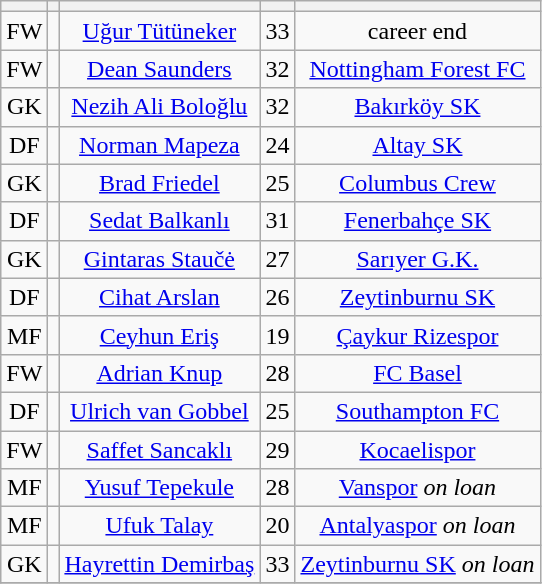<table class="wikitable sortable" style="text-align: center">
<tr>
<th></th>
<th></th>
<th></th>
<th></th>
<th></th>
</tr>
<tr>
<td>FW</td>
<td></td>
<td><a href='#'>Uğur Tütüneker</a></td>
<td>33</td>
<td>career end</td>
</tr>
<tr>
<td>FW</td>
<td></td>
<td><a href='#'>Dean Saunders</a></td>
<td>32</td>
<td><a href='#'>Nottingham Forest FC</a></td>
</tr>
<tr>
<td>GK</td>
<td></td>
<td><a href='#'>Nezih Ali Boloğlu</a></td>
<td>32</td>
<td><a href='#'>Bakırköy SK</a></td>
</tr>
<tr>
<td>DF</td>
<td></td>
<td><a href='#'>Norman Mapeza</a></td>
<td>24</td>
<td><a href='#'>Altay SK</a></td>
</tr>
<tr>
<td>GK</td>
<td></td>
<td><a href='#'>Brad Friedel</a></td>
<td>25</td>
<td><a href='#'>Columbus Crew</a></td>
</tr>
<tr>
<td>DF</td>
<td></td>
<td><a href='#'>Sedat Balkanlı</a></td>
<td>31</td>
<td><a href='#'>Fenerbahçe SK</a></td>
</tr>
<tr>
<td>GK</td>
<td></td>
<td><a href='#'>Gintaras Staučė</a></td>
<td>27</td>
<td><a href='#'>Sarıyer G.K.</a></td>
</tr>
<tr>
<td>DF</td>
<td></td>
<td><a href='#'>Cihat Arslan</a></td>
<td>26</td>
<td><a href='#'>Zeytinburnu SK</a></td>
</tr>
<tr>
<td>MF</td>
<td></td>
<td><a href='#'>Ceyhun Eriş</a></td>
<td>19</td>
<td><a href='#'>Çaykur Rizespor</a></td>
</tr>
<tr>
<td>FW</td>
<td></td>
<td><a href='#'>Adrian Knup</a></td>
<td>28</td>
<td><a href='#'>FC Basel</a></td>
</tr>
<tr>
<td>DF</td>
<td></td>
<td><a href='#'>Ulrich van Gobbel</a></td>
<td>25</td>
<td><a href='#'>Southampton FC</a></td>
</tr>
<tr>
<td>FW</td>
<td></td>
<td><a href='#'>Saffet Sancaklı</a></td>
<td>29</td>
<td><a href='#'>Kocaelispor</a></td>
</tr>
<tr>
<td>MF</td>
<td></td>
<td><a href='#'>Yusuf Tepekule</a></td>
<td>28</td>
<td><a href='#'>Vanspor</a> <em>on loan</em></td>
</tr>
<tr>
<td>MF</td>
<td></td>
<td><a href='#'>Ufuk Talay</a></td>
<td>20</td>
<td><a href='#'>Antalyaspor</a> <em>on loan</em></td>
</tr>
<tr>
<td>GK</td>
<td></td>
<td><a href='#'>Hayrettin Demirbaş</a></td>
<td>33</td>
<td><a href='#'>Zeytinburnu SK</a> <em>on loan</em></td>
</tr>
<tr>
</tr>
</table>
